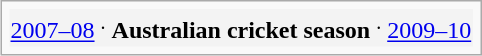<table class="infobox">
<tr style="background:#f3f3f3;">
<td style="text-align:center;"><a href='#'>2007–08</a> <sup>.</sup> <strong>Australian cricket season</strong> <sup>.</sup> <a href='#'>2009–10</a></td>
</tr>
</table>
